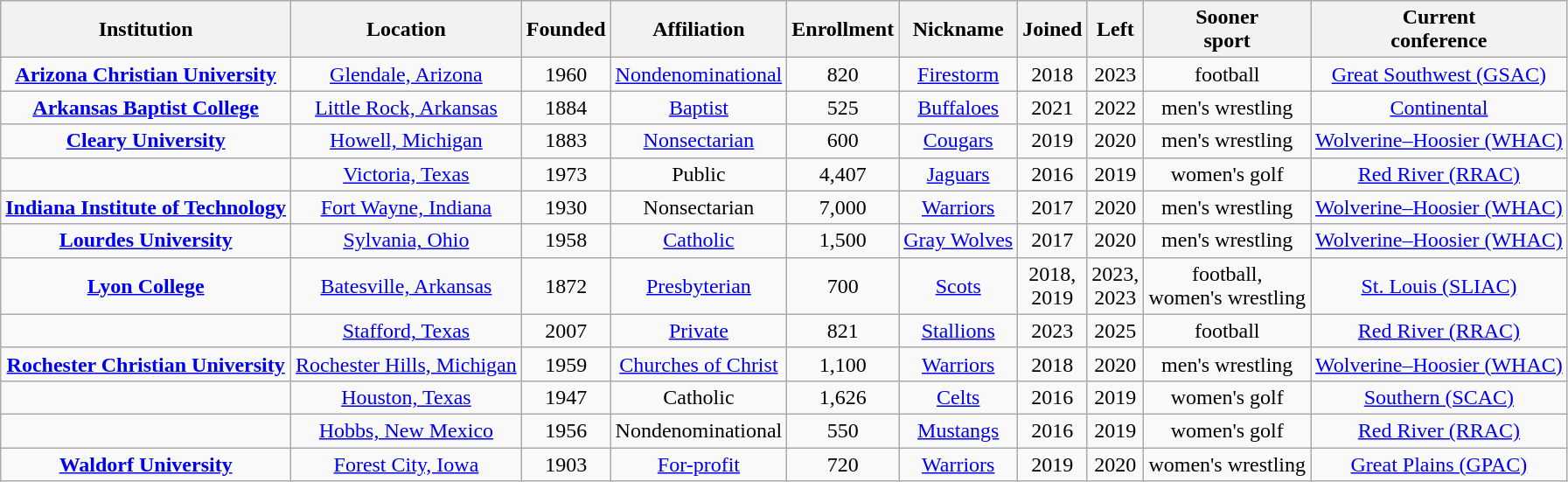<table class="wikitable sortable" style="text-align: center;">
<tr>
<th>Institution</th>
<th>Location</th>
<th>Founded</th>
<th>Affiliation</th>
<th>Enrollment</th>
<th>Nickname</th>
<th>Joined</th>
<th>Left</th>
<th>Sooner<br>sport</th>
<th>Current<br>conference</th>
</tr>
<tr>
<td><strong><a href='#'>Arizona Christian University</a></strong></td>
<td><a href='#'>Glendale, Arizona</a></td>
<td>1960</td>
<td><a href='#'>Nondenominational</a></td>
<td>820</td>
<td><a href='#'>Firestorm</a></td>
<td>2018</td>
<td>2023</td>
<td>football</td>
<td><a href='#'>Great Southwest (GSAC)</a></td>
</tr>
<tr>
<td><strong><a href='#'>Arkansas Baptist College</a></strong></td>
<td><a href='#'>Little Rock, Arkansas</a></td>
<td>1884</td>
<td><a href='#'>Baptist</a></td>
<td>525</td>
<td><a href='#'>Buffaloes</a></td>
<td>2021</td>
<td>2022</td>
<td>men's wrestling</td>
<td><a href='#'>Continental</a></td>
</tr>
<tr>
<td><strong><a href='#'>Cleary University</a></strong></td>
<td><a href='#'>Howell, Michigan</a></td>
<td>1883</td>
<td><a href='#'>Nonsectarian</a></td>
<td>600</td>
<td><a href='#'>Cougars</a></td>
<td>2019</td>
<td>2020</td>
<td>men's wrestling</td>
<td><a href='#'>Wolverine–Hoosier (WHAC)</a></td>
</tr>
<tr>
<td></td>
<td><a href='#'>Victoria, Texas</a></td>
<td>1973</td>
<td>Public<br></td>
<td>4,407</td>
<td><a href='#'>Jaguars</a></td>
<td>2016</td>
<td>2019</td>
<td>women's golf</td>
<td><a href='#'>Red River (RRAC)</a></td>
</tr>
<tr>
<td><strong><a href='#'>Indiana Institute of Technology</a></strong></td>
<td><a href='#'>Fort Wayne, Indiana</a></td>
<td>1930</td>
<td>Nonsectarian</td>
<td>7,000</td>
<td><a href='#'>Warriors</a></td>
<td>2017</td>
<td>2020</td>
<td>men's wrestling</td>
<td><a href='#'>Wolverine–Hoosier (WHAC)</a></td>
</tr>
<tr>
<td><strong><a href='#'>Lourdes University</a></strong></td>
<td><a href='#'>Sylvania, Ohio</a></td>
<td>1958</td>
<td><a href='#'>Catholic</a></td>
<td>1,500</td>
<td><a href='#'>Gray Wolves</a></td>
<td>2017</td>
<td>2020</td>
<td>men's wrestling</td>
<td><a href='#'>Wolverine–Hoosier (WHAC)</a></td>
</tr>
<tr>
<td><strong><a href='#'>Lyon College</a></strong></td>
<td><a href='#'>Batesville, Arkansas</a></td>
<td>1872</td>
<td><a href='#'>Presbyterian</a><br></td>
<td>700</td>
<td><a href='#'>Scots</a></td>
<td>2018,<br>2019</td>
<td>2023,<br>2023</td>
<td>football,<br>women's wrestling</td>
<td><a href='#'>St. Louis (SLIAC)</a></td>
</tr>
<tr>
<td></td>
<td><a href='#'>Stafford, Texas</a></td>
<td>2007</td>
<td><a href='#'>Private</a></td>
<td>821</td>
<td><a href='#'>Stallions</a></td>
<td>2023</td>
<td>2025</td>
<td>football</td>
<td><a href='#'>Red River (RRAC)</a></td>
</tr>
<tr>
<td><strong><a href='#'>Rochester Christian University</a></strong></td>
<td><a href='#'>Rochester Hills, Michigan</a></td>
<td>1959</td>
<td><a href='#'>Churches of Christ</a></td>
<td>1,100</td>
<td><a href='#'>Warriors</a></td>
<td>2018</td>
<td>2020</td>
<td>men's wrestling</td>
<td><a href='#'>Wolverine–Hoosier (WHAC)</a></td>
</tr>
<tr>
<td></td>
<td><a href='#'>Houston, Texas</a></td>
<td>1947</td>
<td>Catholic</td>
<td>1,626</td>
<td><a href='#'>Celts</a></td>
<td>2016</td>
<td>2019</td>
<td>women's golf</td>
<td><a href='#'>Southern (SCAC)</a></td>
</tr>
<tr>
<td></td>
<td><a href='#'>Hobbs, New Mexico</a></td>
<td>1956</td>
<td>Nondenominational</td>
<td>550</td>
<td><a href='#'>Mustangs</a></td>
<td>2016</td>
<td>2019</td>
<td>women's golf</td>
<td><a href='#'>Red River (RRAC)</a></td>
</tr>
<tr>
<td><strong><a href='#'>Waldorf University</a></strong></td>
<td><a href='#'>Forest City, Iowa</a></td>
<td>1903</td>
<td><a href='#'>For-profit</a></td>
<td>720</td>
<td><a href='#'>Warriors</a></td>
<td>2019</td>
<td>2020</td>
<td>women's wrestling</td>
<td><a href='#'>Great Plains (GPAC)</a></td>
</tr>
</table>
